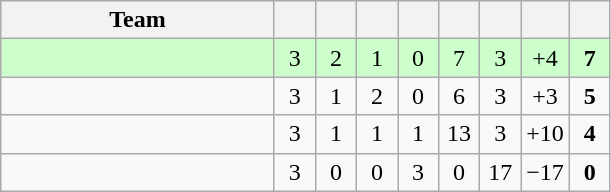<table class="wikitable" style="text-align: center;">
<tr>
<th width="175">Team</th>
<th width="20"></th>
<th width="20"></th>
<th width="20"></th>
<th width="20"></th>
<th width="20"></th>
<th width="20"></th>
<th width="20"></th>
<th width="20"></th>
</tr>
<tr bgcolor=ccffcc>
<td align=left></td>
<td>3</td>
<td>2</td>
<td>1</td>
<td>0</td>
<td>7</td>
<td>3</td>
<td>+4</td>
<td><strong>7</strong></td>
</tr>
<tr>
<td align=left></td>
<td>3</td>
<td>1</td>
<td>2</td>
<td>0</td>
<td>6</td>
<td>3</td>
<td>+3</td>
<td><strong>5</strong></td>
</tr>
<tr>
<td align=left><em></em></td>
<td>3</td>
<td>1</td>
<td>1</td>
<td>1</td>
<td>13</td>
<td>3</td>
<td>+10</td>
<td><strong>4</strong></td>
</tr>
<tr>
<td align=left></td>
<td>3</td>
<td>0</td>
<td>0</td>
<td>3</td>
<td>0</td>
<td>17</td>
<td>−17</td>
<td><strong>0</strong></td>
</tr>
</table>
